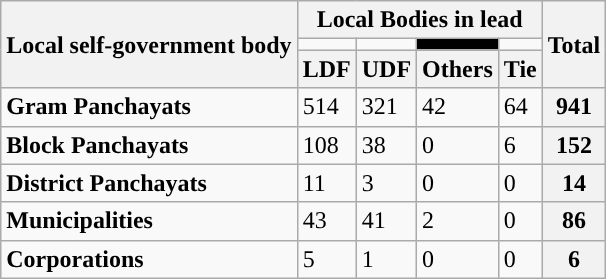<table class="wikitable">
<tr>
<th rowspan="3">Local self-government body</th>
<th colspan="4">Local Bodies in lead</th>
<th rowspan="3">Total</th>
</tr>
<tr>
<td style="background:"></td>
<td style="background:"></td>
<td style="background:black"></td>
<td></td>
</tr>
<tr>
<th>LDF</th>
<th>UDF</th>
<th>Others</th>
<th>Tie</th>
</tr>
<tr>
<td><strong>Gram Panchayats</strong></td>
<td>514</td>
<td>321</td>
<td>42</td>
<td>64</td>
<th>941</th>
</tr>
<tr>
<td><strong>Block Panchayats</strong></td>
<td>108</td>
<td>38</td>
<td>0</td>
<td>6</td>
<th>152</th>
</tr>
<tr>
<td><strong>District Panchayats</strong></td>
<td>11</td>
<td>3</td>
<td>0</td>
<td>0  </td>
<th>14</th>
</tr>
<tr>
<td><strong>Municipalities</strong></td>
<td>43</td>
<td>41</td>
<td>2</td>
<td>0  </td>
<th>86</th>
</tr>
<tr>
<td><strong>Corporations</strong></td>
<td>5</td>
<td>1</td>
<td>0</td>
<td>0</td>
<th>6</th>
</tr>
</table>
